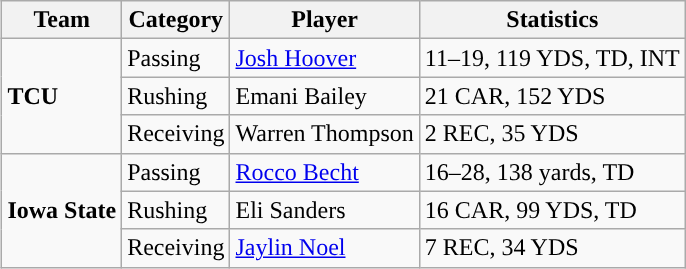<table class="wikitable" style="float: right;">
<tr>
<th>Team</th>
<th>Category</th>
<th>Player</th>
<th>Statistics</th>
</tr>
<tr>
<td rowspan=3><strong>TCU</strong></td>
<td>Passing</td>
<td><a href='#'>Josh Hoover</a></td>
<td>11–19, 119 YDS, TD, INT</td>
</tr>
<tr>
<td>Rushing</td>
<td>Emani Bailey</td>
<td>21 CAR, 152 YDS</td>
</tr>
<tr>
<td>Receiving</td>
<td>Warren Thompson</td>
<td>2 REC, 35 YDS</td>
</tr>
<tr>
<td rowspan=3><strong>Iowa State</strong></td>
<td>Passing</td>
<td><a href='#'>Rocco Becht</a></td>
<td>16–28, 138 yards, TD</td>
</tr>
<tr>
<td>Rushing</td>
<td>Eli Sanders</td>
<td>16 CAR, 99 YDS, TD</td>
</tr>
<tr>
<td>Receiving</td>
<td><a href='#'>Jaylin Noel</a></td>
<td>7 REC, 34 YDS</td>
</tr>
</table>
